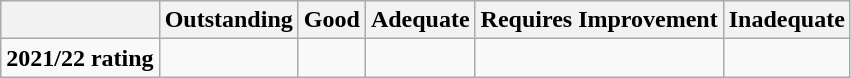<table class="wikitable">
<tr>
<th></th>
<th>Outstanding</th>
<th>Good</th>
<th>Adequate</th>
<th>Requires Improvement</th>
<th>Inadequate</th>
</tr>
<tr style="vertical-align:top;" |>
<td><strong>2021/22 rating</strong></td>
<td></td>
<td></td>
<td></td>
<td></td>
<td></td>
</tr>
</table>
